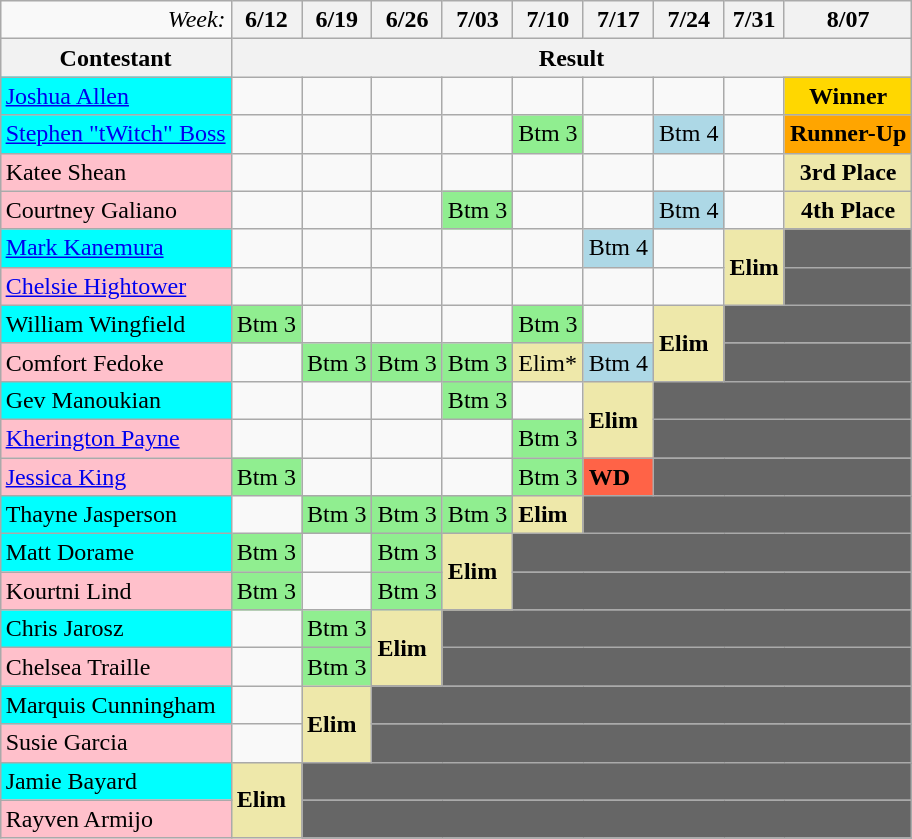<table class="wikitable" style="margin: auto;">
<tr>
<td align="right"><em>Week:</em></td>
<th>6/12</th>
<th>6/19</th>
<th>6/26</th>
<th>7/03</th>
<th>7/10</th>
<th>7/17</th>
<th>7/24</th>
<th>7/31</th>
<th>8/07</th>
</tr>
<tr>
<th>Contestant</th>
<th colspan="9" style="text-align:center;">Result</th>
</tr>
<tr>
<td style="background:cyan;"><a href='#'>Joshua Allen</a></td>
<td></td>
<td></td>
<td></td>
<td></td>
<td></td>
<td></td>
<td></td>
<td></td>
<td style="background:gold; text-align:center;"><span><strong>Winner</strong></span></td>
</tr>
<tr>
<td style="background:cyan;"><a href='#'>Stephen "tWitch" Boss</a></td>
<td></td>
<td></td>
<td></td>
<td></td>
<td style="background:lightgreen;">Btm 3</td>
<td></td>
<td style="background:lightblue;">Btm 4</td>
<td></td>
<td style="background:orange; text-align:center;"><strong>Runner-Up</strong></td>
</tr>
<tr>
<td style="background:pink;">Katee Shean</td>
<td></td>
<td></td>
<td></td>
<td></td>
<td></td>
<td></td>
<td></td>
<td></td>
<td style="background:palegoldenrod; text-align:center;"><strong>3rd Place</strong></td>
</tr>
<tr>
<td style="background:pink;">Courtney Galiano</td>
<td></td>
<td></td>
<td></td>
<td style="background:lightgreen;">Btm 3</td>
<td></td>
<td></td>
<td style="background:lightblue;">Btm 4</td>
<td></td>
<td style="background:palegoldenrod; text-align:center;"><strong>4th Place</strong></td>
</tr>
<tr>
<td style="background:cyan;"><a href='#'>Mark Kanemura</a></td>
<td></td>
<td></td>
<td></td>
<td></td>
<td></td>
<td style="background:lightblue;">Btm 4</td>
<td></td>
<td rowspan="2" style="background:palegoldenrod;"><strong>Elim</strong></td>
<td style="background:#666;"></td>
</tr>
<tr>
<td style="background:pink;"><a href='#'>Chelsie Hightower</a></td>
<td></td>
<td></td>
<td></td>
<td></td>
<td></td>
<td></td>
<td></td>
<td style="background:#666;"></td>
</tr>
<tr>
<td style="background:cyan;">William Wingfield</td>
<td style="background:lightgreen;">Btm 3</td>
<td></td>
<td></td>
<td></td>
<td style="background:lightgreen;">Btm 3</td>
<td></td>
<td rowspan="2" style="background:palegoldenrod;"><strong>Elim</strong></td>
<td colspan="2" style="background:#666;"></td>
</tr>
<tr>
<td style="background:pink;">Comfort Fedoke</td>
<td></td>
<td style="background:lightgreen;">Btm 3</td>
<td style="background:lightgreen;">Btm 3</td>
<td style="background:lightgreen;">Btm 3</td>
<td style="background:palegoldenrod;">Elim*</td>
<td style="background:lightblue;">Btm 4</td>
<td colspan="2" style="background:#666;"></td>
</tr>
<tr>
<td style="background:cyan;">Gev Manoukian</td>
<td></td>
<td></td>
<td></td>
<td style="background:lightgreen;">Btm 3</td>
<td></td>
<td rowspan="2" style="background:palegoldenrod;"><strong>Elim</strong></td>
<td colspan="3" style="background:#666;"></td>
</tr>
<tr>
<td style="background:pink;"><a href='#'>Kherington Payne</a></td>
<td></td>
<td></td>
<td></td>
<td></td>
<td style="background:lightgreen;">Btm 3</td>
<td colspan="3" style="background:#666;"></td>
</tr>
<tr>
<td style="background:pink;"><a href='#'>Jessica King</a> </td>
<td style="background:lightgreen;">Btm 3</td>
<td></td>
<td></td>
<td></td>
<td style="background:lightgreen;">Btm 3</td>
<td style="background:tomato;"><strong>WD</strong></td>
<td colspan="3" style="background:#666;"></td>
</tr>
<tr>
<td style="background:cyan;">Thayne Jasperson</td>
<td></td>
<td style="background:lightgreen;">Btm 3</td>
<td style="background:lightgreen;">Btm 3</td>
<td style="background:lightgreen;">Btm 3</td>
<td style="background:palegoldenrod;"><strong>Elim</strong></td>
<td colspan="4" style="background:#666;"></td>
</tr>
<tr>
<td style="background:cyan;">Matt Dorame</td>
<td style="background:lightgreen;">Btm 3</td>
<td></td>
<td style="background:lightgreen;">Btm 3</td>
<td rowspan="2" style="background:palegoldenrod;"><strong>Elim</strong></td>
<td colspan="5" style="background:#666;"></td>
</tr>
<tr>
<td style="background:pink;">Kourtni Lind</td>
<td style="background:lightgreen;">Btm 3</td>
<td></td>
<td style="background:lightgreen;">Btm 3</td>
<td colspan="5" style="background:#666;"></td>
</tr>
<tr>
<td style="background:cyan;">Chris Jarosz</td>
<td></td>
<td style="background:lightgreen;">Btm 3</td>
<td rowspan="2" style="background:palegoldenrod;"><strong>Elim</strong></td>
<td colspan="6" style="background:#666;"></td>
</tr>
<tr>
<td style="background:pink;">Chelsea Traille</td>
<td></td>
<td style="background:lightgreen;">Btm 3</td>
<td colspan="6" style="background:#666;"></td>
</tr>
<tr>
<td style="background:cyan;">Marquis Cunningham</td>
<td></td>
<td rowspan="2" style="background:palegoldenrod;"><strong>Elim</strong></td>
<td colspan="7" style="background:#666;"></td>
</tr>
<tr>
<td style="background:pink;">Susie Garcia</td>
<td></td>
<td colspan="7" style="background:#666;"></td>
</tr>
<tr>
<td style="background:cyan;">Jamie Bayard</td>
<td rowspan="2" style="background:palegoldenrod;"><strong>Elim</strong></td>
<td colspan="8" style="background:#666;"></td>
</tr>
<tr>
<td style="background:pink;">Rayven Armijo</td>
<td colspan="8" style="background:#666;"></td>
</tr>
</table>
